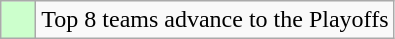<table class="wikitable">
<tr>
<td style="background: #ccffcc;">    </td>
<td>Top 8 teams advance to the Playoffs</td>
</tr>
</table>
